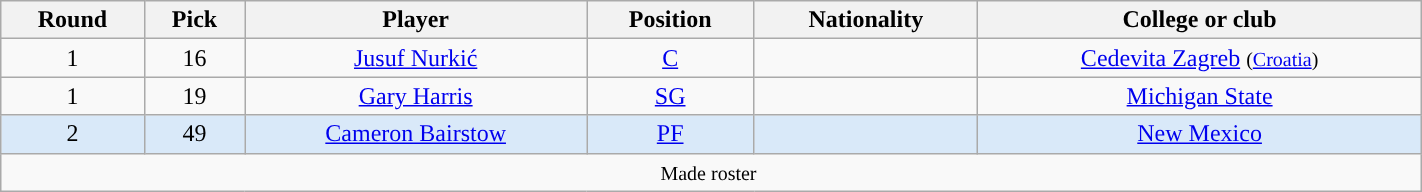<table class="wikitable sortable sortable" style="width:75%;">
<tr>
<th>Round</th>
<th>Pick</th>
<th>Player</th>
<th>Position</th>
<th>Nationality</th>
<th>College or club</th>
</tr>
<tr style="text-align: center">
<td>1</td>
<td>16</td>
<td><a href='#'>Jusuf Nurkić</a></td>
<td><a href='#'>C</a></td>
<td></td>
<td><a href='#'>Cedevita Zagreb</a> <small>(<a href='#'>Croatia</a>)</small></td>
</tr>
<tr style="text-align: center">
<td>1</td>
<td>19</td>
<td><a href='#'>Gary Harris</a></td>
<td><a href='#'>SG</a></td>
<td></td>
<td><a href='#'>Michigan State</a></td>
</tr>
<tr style="background-color: #d9e9f9; text-align: center">
<td>2</td>
<td>49</td>
<td><a href='#'>Cameron Bairstow</a></td>
<td><a href='#'>PF</a></td>
<td></td>
<td><a href='#'>New Mexico</a></td>
</tr>
<tr style="text-align: center;">
<td colspan="6"><small> Made roster  </small></td>
</tr>
</table>
